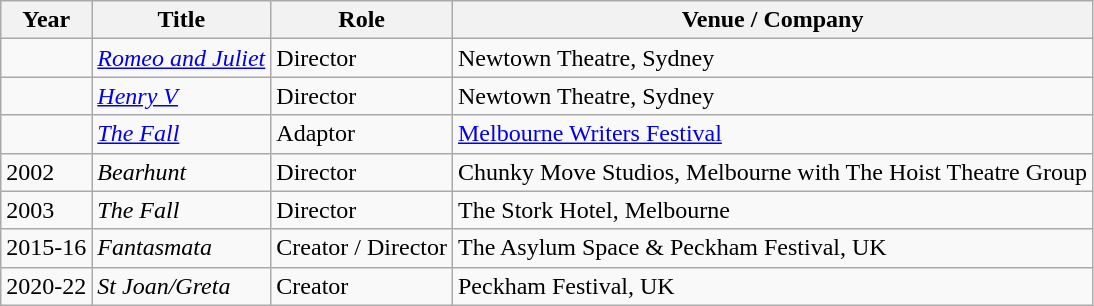<table class="wikitable sortable">
<tr>
<th>Year</th>
<th>Title</th>
<th>Role</th>
<th>Venue / Company</th>
</tr>
<tr>
<td></td>
<td><em><a href='#'>Romeo and Juliet</a></em></td>
<td>Director</td>
<td>Newtown Theatre, Sydney</td>
</tr>
<tr>
<td></td>
<td><em><a href='#'>Henry V</a></em></td>
<td>Director</td>
<td>Newtown Theatre, Sydney</td>
</tr>
<tr>
<td></td>
<td><em><a href='#'>The Fall</a></em></td>
<td>Adaptor</td>
<td><a href='#'>Melbourne Writers Festival</a></td>
</tr>
<tr>
<td>2002</td>
<td><em>Bearhunt</em></td>
<td>Director</td>
<td>Chunky Move Studios, Melbourne with The Hoist Theatre Group</td>
</tr>
<tr>
<td>2003</td>
<td><em>The Fall</em></td>
<td>Director</td>
<td>The Stork Hotel, Melbourne</td>
</tr>
<tr>
<td>2015-16</td>
<td><em>Fantasmata</em></td>
<td>Creator / Director</td>
<td>The Asylum Space & Peckham Festival, UK</td>
</tr>
<tr>
<td>2020-22</td>
<td><em>St Joan/Greta</em></td>
<td>Creator</td>
<td>Peckham Festival, UK</td>
</tr>
</table>
